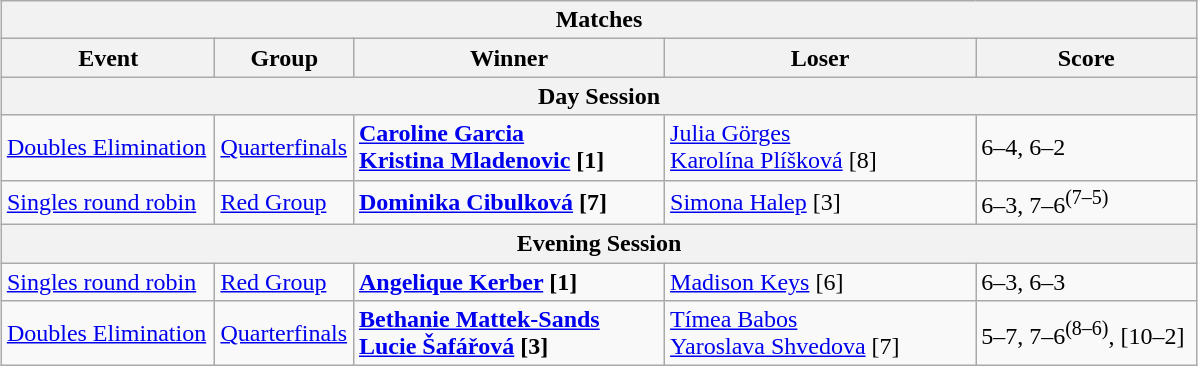<table class="wikitable collapsible uncollapsed" style="margin:1em auto;">
<tr>
<th colspan=5>Matches</th>
</tr>
<tr>
<th style="width:135px;">Event</th>
<th style="width:85px;">Group</th>
<th style="width:200px;">Winner</th>
<th style="width:200px;">Loser</th>
<th style="width:140px;">Score</th>
</tr>
<tr>
<th colspan=5>Day Session</th>
</tr>
<tr align=left>
<td><a href='#'>Doubles Elimination</a></td>
<td><a href='#'>Quarterfinals</a></td>
<td><strong> <a href='#'>Caroline Garcia</a> <br>  <a href='#'>Kristina Mladenovic</a> [1] </strong></td>
<td> <a href='#'>Julia Görges</a> <br>  <a href='#'>Karolína Plíšková</a> [8]</td>
<td>6–4, 6–2</td>
</tr>
<tr align=left>
<td><a href='#'>Singles round robin</a></td>
<td><a href='#'>Red Group</a></td>
<td> <strong><a href='#'>Dominika Cibulková</a> [7]</strong></td>
<td> <a href='#'>Simona Halep</a> [3]</td>
<td>6–3, 7–6<sup>(7–5)</sup></td>
</tr>
<tr>
<th colspan=5>Evening Session</th>
</tr>
<tr align=left>
<td><a href='#'>Singles round robin</a></td>
<td><a href='#'>Red Group</a></td>
<td> <strong><a href='#'>Angelique Kerber</a> [1]</strong></td>
<td> <a href='#'>Madison Keys</a> [6]</td>
<td>6–3, 6–3</td>
</tr>
<tr align=left>
<td><a href='#'>Doubles Elimination</a></td>
<td><a href='#'>Quarterfinals</a></td>
<td><strong> <a href='#'>Bethanie Mattek-Sands</a> <br> <a href='#'>Lucie Šafářová</a> [3]</strong></td>
<td> <a href='#'>Tímea Babos</a> <br> <a href='#'>Yaroslava Shvedova</a> [7]</td>
<td>5–7, 7–6<sup>(8–6)</sup>, [10–2]</td>
</tr>
</table>
